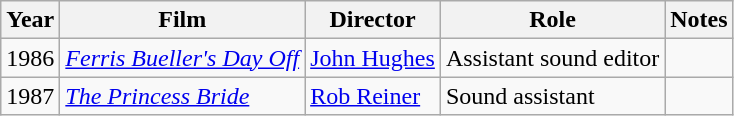<table class="wikitable">
<tr>
<th>Year</th>
<th>Film</th>
<th>Director</th>
<th>Role</th>
<th>Notes</th>
</tr>
<tr>
<td>1986</td>
<td><em><a href='#'>Ferris Bueller's Day Off</a></em></td>
<td><a href='#'>John Hughes</a></td>
<td>Assistant sound editor</td>
<td><small></small></td>
</tr>
<tr>
<td>1987</td>
<td><em><a href='#'>The Princess Bride</a></em></td>
<td><a href='#'>Rob Reiner</a></td>
<td>Sound assistant</td>
<td></td>
</tr>
</table>
